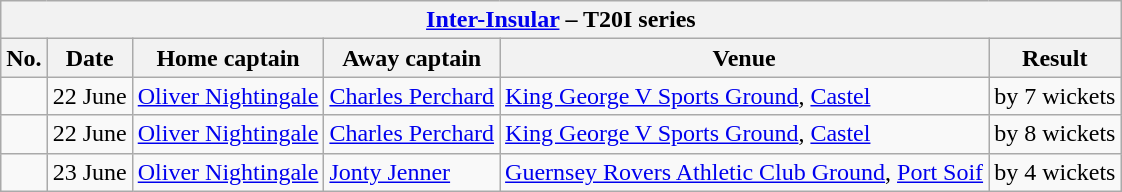<table class="wikitable">
<tr>
<th colspan="6"><a href='#'>Inter-Insular</a> – T20I series</th>
</tr>
<tr>
<th>No.</th>
<th>Date</th>
<th>Home captain</th>
<th>Away captain</th>
<th>Venue</th>
<th>Result</th>
</tr>
<tr>
<td></td>
<td>22 June</td>
<td><a href='#'>Oliver Nightingale</a></td>
<td><a href='#'>Charles Perchard</a></td>
<td><a href='#'>King George V Sports Ground</a>, <a href='#'>Castel</a></td>
<td> by 7 wickets</td>
</tr>
<tr>
<td></td>
<td>22 June</td>
<td><a href='#'>Oliver Nightingale</a></td>
<td><a href='#'>Charles Perchard</a></td>
<td><a href='#'>King George V Sports Ground</a>, <a href='#'>Castel</a></td>
<td> by 8 wickets</td>
</tr>
<tr>
<td></td>
<td>23 June</td>
<td><a href='#'>Oliver Nightingale</a></td>
<td><a href='#'>Jonty Jenner</a></td>
<td><a href='#'>Guernsey Rovers Athletic Club Ground</a>, <a href='#'>Port Soif</a></td>
<td> by 4 wickets</td>
</tr>
</table>
